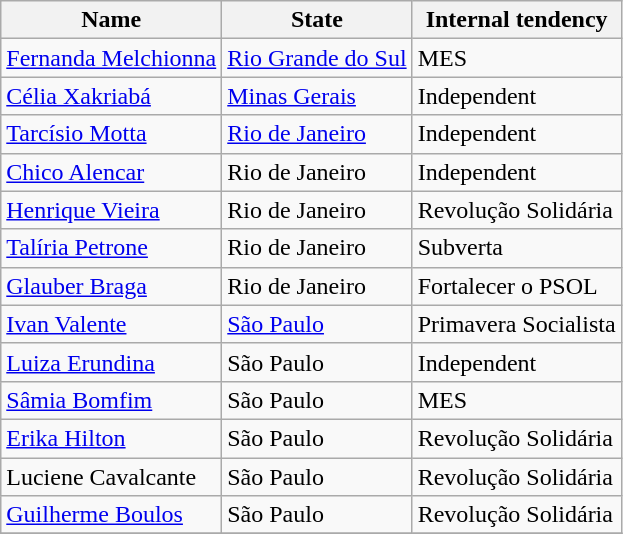<table class="wikitable">
<tr>
<th>Name</th>
<th>State</th>
<th>Internal tendency</th>
</tr>
<tr>
<td><a href='#'>Fernanda Melchionna</a></td>
<td><a href='#'>Rio Grande do Sul</a></td>
<td>MES</td>
</tr>
<tr>
<td><a href='#'>Célia Xakriabá</a></td>
<td><a href='#'>Minas Gerais</a></td>
<td>Independent</td>
</tr>
<tr>
<td><a href='#'>Tarcísio Motta</a></td>
<td><a href='#'>Rio de Janeiro</a></td>
<td>Independent</td>
</tr>
<tr>
<td><a href='#'>Chico Alencar</a></td>
<td>Rio de Janeiro</td>
<td>Independent</td>
</tr>
<tr>
<td><a href='#'>Henrique Vieira</a></td>
<td>Rio de Janeiro</td>
<td>Revolução Solidária</td>
</tr>
<tr>
<td><a href='#'>Talíria Petrone</a></td>
<td>Rio de Janeiro</td>
<td>Subverta</td>
</tr>
<tr>
<td><a href='#'>Glauber Braga</a></td>
<td>Rio de Janeiro</td>
<td>Fortalecer o PSOL</td>
</tr>
<tr>
<td><a href='#'>Ivan Valente</a></td>
<td><a href='#'>São Paulo</a></td>
<td>Primavera Socialista</td>
</tr>
<tr>
<td><a href='#'>Luiza Erundina</a></td>
<td>São Paulo</td>
<td>Independent</td>
</tr>
<tr>
<td><a href='#'>Sâmia Bomfim</a></td>
<td>São Paulo</td>
<td>MES</td>
</tr>
<tr>
<td><a href='#'>Erika Hilton</a></td>
<td>São Paulo</td>
<td>Revolução Solidária</td>
</tr>
<tr>
<td>Luciene Cavalcante</td>
<td>São Paulo</td>
<td>Revolução Solidária</td>
</tr>
<tr>
<td><a href='#'>Guilherme Boulos</a></td>
<td>São Paulo</td>
<td>Revolução Solidária</td>
</tr>
<tr>
</tr>
</table>
